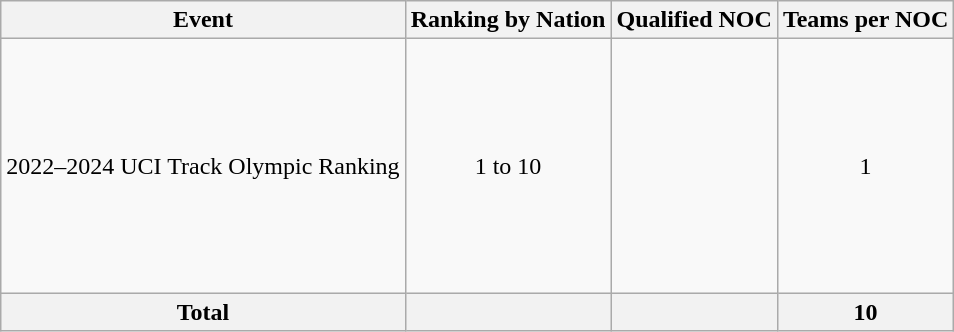<table class="wikitable" style="text-align:center;">
<tr>
<th>Event</th>
<th>Ranking by Nation</th>
<th>Qualified NOC</th>
<th>Teams per NOC</th>
</tr>
<tr>
<td align=left>2022–2024 UCI Track Olympic Ranking</td>
<td>1 to 10</td>
<td align=left> <br>  <br>  <br>  <br>  <br>  <br>  <br>  <br>  <br> </td>
<td>1</td>
</tr>
<tr>
<th>Total</th>
<th></th>
<th></th>
<th>10</th>
</tr>
</table>
